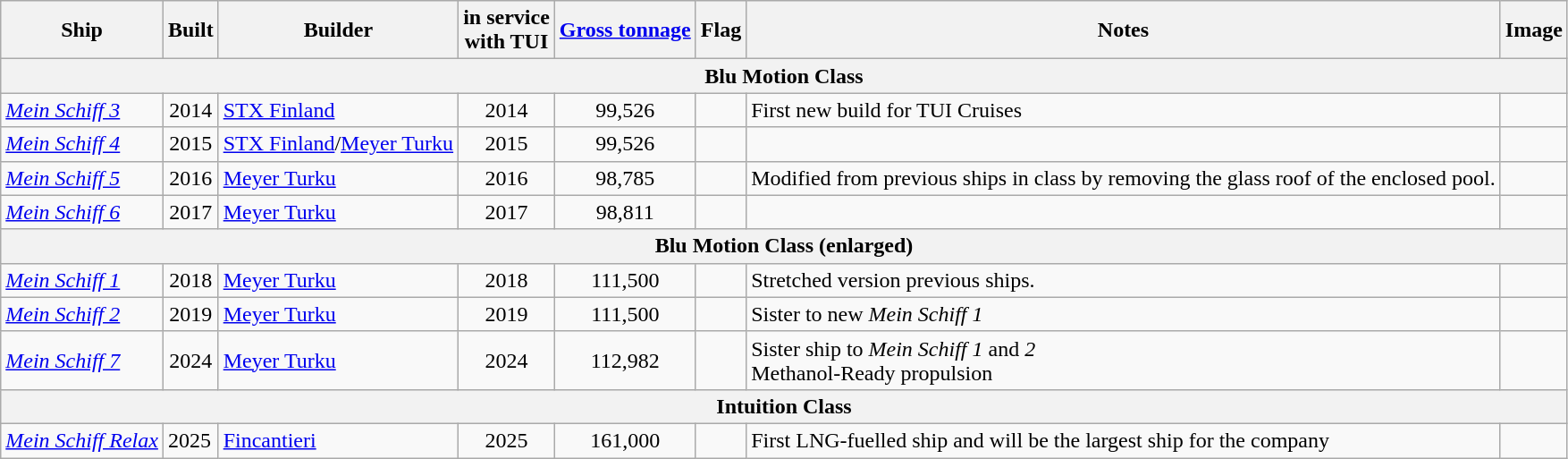<table class="wikitable">
<tr>
<th scope=col>Ship</th>
<th scope=col>Built</th>
<th scope=col>Builder</th>
<th scope=col>in service<br>with TUI</th>
<th scope=col><a href='#'>Gross tonnage</a></th>
<th scope=col>Flag</th>
<th scope=col>Notes</th>
<th scope=col>Image</th>
</tr>
<tr>
<th colspan="8">Blu Motion Class</th>
</tr>
<tr>
<td><em><a href='#'>Mein Schiff 3</a></em></td>
<td align="Center">2014</td>
<td><a href='#'>STX Finland</a></td>
<td align="Center">2014</td>
<td align="Center">99,526</td>
<td align="Center"></td>
<td>First new build for TUI Cruises</td>
<td></td>
</tr>
<tr>
<td><em><a href='#'>Mein Schiff 4</a></em></td>
<td align="Center">2015</td>
<td><a href='#'>STX Finland</a>/<a href='#'>Meyer Turku</a></td>
<td align="Center">2015</td>
<td align="Center">99,526</td>
<td align="Center"></td>
<td align="Center"></td>
<td></td>
</tr>
<tr>
<td><em><a href='#'>Mein Schiff 5</a></em></td>
<td align="Center">2016</td>
<td><a href='#'>Meyer Turku</a></td>
<td align="Center">2016</td>
<td align="Center">98,785</td>
<td align="Center"></td>
<td align="Center">Modified from previous ships in class by removing the glass roof of the enclosed pool.</td>
<td></td>
</tr>
<tr>
<td><em><a href='#'>Mein Schiff 6</a></em></td>
<td align="Center">2017</td>
<td><a href='#'>Meyer Turku</a></td>
<td align="Center">2017</td>
<td align="Center">98,811</td>
<td align="Center"></td>
<td align="Center"></td>
<td></td>
</tr>
<tr>
<th colspan="8">Blu Motion Class (enlarged)</th>
</tr>
<tr>
<td><em><a href='#'>Mein Schiff 1</a></em></td>
<td align="Center">2018</td>
<td><a href='#'>Meyer Turku</a></td>
<td align="center">2018</td>
<td align="Center">111,500</td>
<td align="Center"></td>
<td>Stretched version previous ships.</td>
<td></td>
</tr>
<tr>
<td><em><a href='#'>Mein Schiff 2</a></em></td>
<td align="Center">2019</td>
<td><a href='#'>Meyer Turku</a></td>
<td align="Center">2019</td>
<td align="Center">111,500</td>
<td align="Center"></td>
<td>Sister to new <em>Mein Schiff 1</em></td>
<td></td>
</tr>
<tr>
<td><em><a href='#'>Mein&nbsp;Schiff&nbsp;7</a></em></td>
<td align="center">2024</td>
<td><a href='#'>Meyer Turku</a></td>
<td align="Center">2024</td>
<td align="center">112,982</td>
<td></td>
<td>Sister ship to <em>Mein Schiff 1</em> and <em>2</em><br>Methanol-Ready propulsion</td>
<td></td>
</tr>
<tr>
<th colspan="8">Intuition Class</th>
</tr>
<tr>
<td><em><a href='#'>Mein Schiff Relax</a></em></td>
<td>2025</td>
<td><a href='#'>Fincantieri</a></td>
<td align="center">2025</td>
<td align="center">161,000</td>
<td></td>
<td>First LNG-fuelled ship and will be the largest ship for the company</td>
<td></td>
</tr>
</table>
